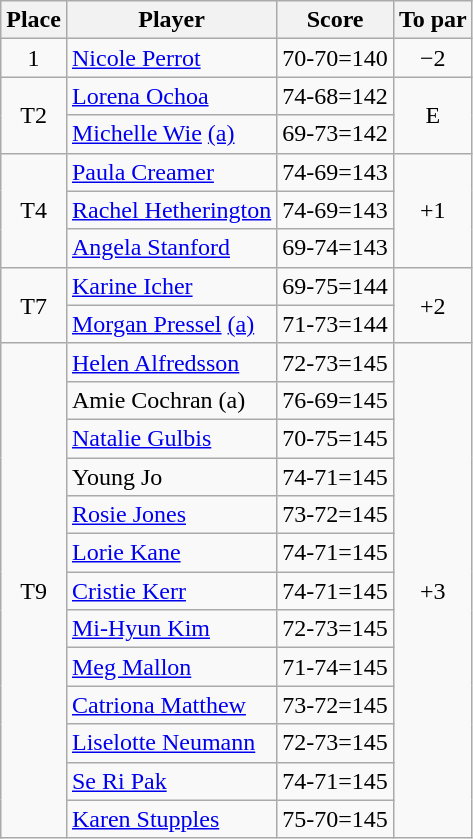<table class="wikitable">
<tr>
<th>Place</th>
<th>Player</th>
<th>Score</th>
<th>To par</th>
</tr>
<tr>
<td align=center>1</td>
<td> <a href='#'>Nicole Perrot</a></td>
<td>70-70=140</td>
<td align=center>−2</td>
</tr>
<tr>
<td align=center rowspan=2>T2</td>
<td> <a href='#'>Lorena Ochoa</a></td>
<td>74-68=142</td>
<td align=center rowspan=2>E</td>
</tr>
<tr>
<td> <a href='#'>Michelle Wie</a> <a href='#'>(a)</a></td>
<td>69-73=142</td>
</tr>
<tr>
<td align=center rowspan=3>T4</td>
<td> <a href='#'>Paula Creamer</a></td>
<td>74-69=143</td>
<td align=center rowspan=3>+1</td>
</tr>
<tr>
<td> <a href='#'>Rachel Hetherington</a></td>
<td>74-69=143</td>
</tr>
<tr>
<td> <a href='#'>Angela Stanford</a></td>
<td>69-74=143</td>
</tr>
<tr>
<td align=center rowspan=2>T7</td>
<td> <a href='#'>Karine Icher</a></td>
<td>69-75=144</td>
<td align=center rowspan=2>+2</td>
</tr>
<tr>
<td> <a href='#'>Morgan Pressel</a> <a href='#'>(a)</a></td>
<td>71-73=144</td>
</tr>
<tr>
<td align=center rowspan=13>T9</td>
<td> <a href='#'>Helen Alfredsson</a></td>
<td>72-73=145</td>
<td align=center rowspan=13>+3</td>
</tr>
<tr>
<td> Amie Cochran (a)</td>
<td>76-69=145</td>
</tr>
<tr>
<td> <a href='#'>Natalie Gulbis</a></td>
<td>70-75=145</td>
</tr>
<tr>
<td> Young Jo</td>
<td>74-71=145</td>
</tr>
<tr>
<td> <a href='#'>Rosie Jones</a></td>
<td>73-72=145</td>
</tr>
<tr>
<td> <a href='#'>Lorie Kane</a></td>
<td>74-71=145</td>
</tr>
<tr>
<td> <a href='#'>Cristie Kerr</a></td>
<td>74-71=145</td>
</tr>
<tr>
<td> <a href='#'>Mi-Hyun Kim</a></td>
<td>72-73=145</td>
</tr>
<tr>
<td> <a href='#'>Meg Mallon</a></td>
<td>71-74=145</td>
</tr>
<tr>
<td> <a href='#'>Catriona Matthew</a></td>
<td>73-72=145</td>
</tr>
<tr>
<td> <a href='#'>Liselotte Neumann</a></td>
<td>72-73=145</td>
</tr>
<tr>
<td> <a href='#'>Se Ri Pak</a></td>
<td>74-71=145</td>
</tr>
<tr>
<td> <a href='#'>Karen Stupples</a></td>
<td>75-70=145</td>
</tr>
</table>
